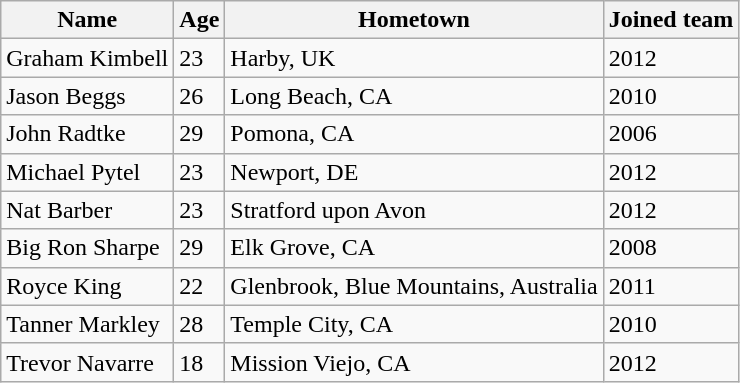<table class="wikitable">
<tr>
<th>Name</th>
<th>Age</th>
<th>Hometown</th>
<th>Joined team</th>
</tr>
<tr>
<td>Graham Kimbell</td>
<td>23</td>
<td>Harby, UK</td>
<td>2012</td>
</tr>
<tr>
<td>Jason Beggs</td>
<td>26</td>
<td>Long Beach, CA</td>
<td>2010</td>
</tr>
<tr>
<td>John Radtke</td>
<td>29</td>
<td>Pomona, CA</td>
<td>2006</td>
</tr>
<tr>
<td>Michael Pytel</td>
<td>23</td>
<td>Newport, DE</td>
<td>2012</td>
</tr>
<tr>
<td>Nat Barber</td>
<td>23</td>
<td>Stratford upon Avon</td>
<td>2012</td>
</tr>
<tr>
<td>Big Ron Sharpe</td>
<td>29</td>
<td>Elk Grove, CA</td>
<td>2008</td>
</tr>
<tr>
<td>Royce King</td>
<td>22</td>
<td>Glenbrook, Blue Mountains, Australia</td>
<td>2011</td>
</tr>
<tr>
<td>Tanner Markley</td>
<td>28</td>
<td>Temple City, CA</td>
<td>2010</td>
</tr>
<tr>
<td>Trevor Navarre</td>
<td>18</td>
<td>Mission Viejo, CA</td>
<td>2012</td>
</tr>
</table>
